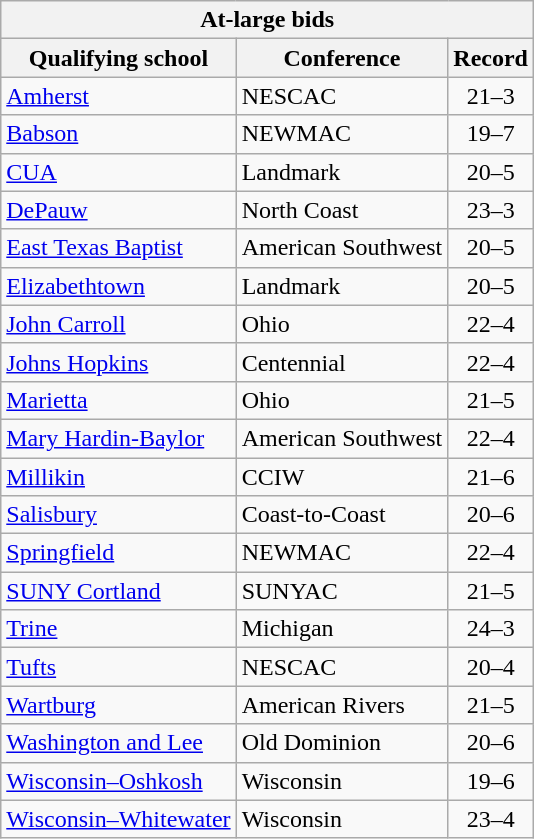<table class="wikitable sortable">
<tr>
<th colspan="8" style=>At-large bids</th>
</tr>
<tr>
<th>Qualifying school</th>
<th>Conference</th>
<th>Record</th>
</tr>
<tr>
<td><a href='#'>Amherst</a></td>
<td>NESCAC</td>
<td align=center>21–3</td>
</tr>
<tr>
<td><a href='#'>Babson</a></td>
<td>NEWMAC</td>
<td align=center>19–7</td>
</tr>
<tr>
<td><a href='#'>CUA</a></td>
<td>Landmark</td>
<td align=center>20–5</td>
</tr>
<tr>
<td><a href='#'>DePauw</a></td>
<td>North Coast</td>
<td align=center>23–3</td>
</tr>
<tr>
<td><a href='#'>East Texas Baptist</a></td>
<td>American Southwest</td>
<td align=center>20–5</td>
</tr>
<tr>
<td><a href='#'>Elizabethtown</a></td>
<td>Landmark</td>
<td align=center>20–5</td>
</tr>
<tr>
<td><a href='#'>John Carroll</a></td>
<td>Ohio</td>
<td align=center>22–4</td>
</tr>
<tr>
<td><a href='#'>Johns Hopkins</a></td>
<td>Centennial</td>
<td align=center>22–4</td>
</tr>
<tr>
<td><a href='#'>Marietta</a></td>
<td>Ohio</td>
<td align=center>21–5</td>
</tr>
<tr>
<td><a href='#'>Mary Hardin-Baylor</a></td>
<td>American Southwest</td>
<td align=center>22–4</td>
</tr>
<tr>
<td><a href='#'>Millikin</a></td>
<td>CCIW</td>
<td align=center>21–6</td>
</tr>
<tr>
<td><a href='#'>Salisbury</a></td>
<td>Coast-to-Coast</td>
<td align=center>20–6</td>
</tr>
<tr>
<td><a href='#'>Springfield</a></td>
<td>NEWMAC</td>
<td align=center>22–4</td>
</tr>
<tr>
<td><a href='#'>SUNY Cortland</a></td>
<td>SUNYAC</td>
<td align=center>21–5</td>
</tr>
<tr>
<td><a href='#'>Trine</a></td>
<td>Michigan</td>
<td align=center>24–3</td>
</tr>
<tr>
<td><a href='#'>Tufts</a></td>
<td>NESCAC</td>
<td align=center>20–4</td>
</tr>
<tr>
<td><a href='#'>Wartburg</a></td>
<td>American Rivers</td>
<td align=center>21–5</td>
</tr>
<tr>
<td><a href='#'>Washington and Lee</a></td>
<td>Old Dominion</td>
<td align=center>20–6</td>
</tr>
<tr>
<td><a href='#'>Wisconsin–Oshkosh</a></td>
<td>Wisconsin</td>
<td align=center>19–6</td>
</tr>
<tr>
<td><a href='#'>Wisconsin–Whitewater</a></td>
<td>Wisconsin</td>
<td align=center>23–4</td>
</tr>
</table>
